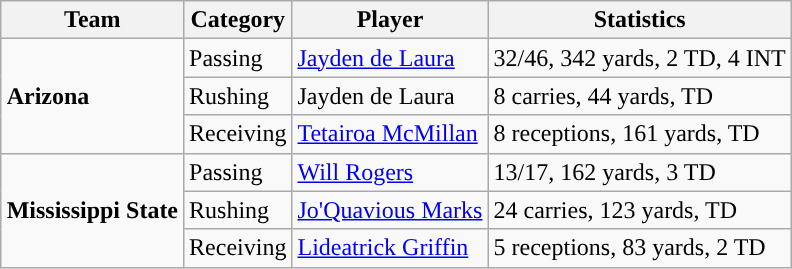<table class="wikitable" style="float: right;">
<tr>
<th>Team</th>
<th>Category</th>
<th>Player</th>
<th>Statistics</th>
</tr>
<tr>
<td rowspan=3><strong>Arizona</strong></td>
<td>Passing</td>
<td><a href='#'>Jayden de Laura</a></td>
<td>32/46, 342 yards, 2 TD, 4 INT</td>
</tr>
<tr>
<td>Rushing</td>
<td>Jayden de Laura</td>
<td>8 carries, 44 yards, TD</td>
</tr>
<tr>
<td>Receiving</td>
<td><a href='#'>Tetairoa McMillan</a></td>
<td>8 receptions, 161 yards, TD</td>
</tr>
<tr>
<td rowspan=3><strong>Mississippi State</strong></td>
<td>Passing</td>
<td><a href='#'>Will Rogers</a></td>
<td>13/17, 162 yards, 3 TD</td>
</tr>
<tr>
<td>Rushing</td>
<td><a href='#'>Jo'Quavious Marks</a></td>
<td>24 carries, 123 yards, TD</td>
</tr>
<tr>
<td>Receiving</td>
<td><a href='#'>Lideatrick Griffin</a></td>
<td>5 receptions, 83 yards, 2 TD</td>
</tr>
</table>
